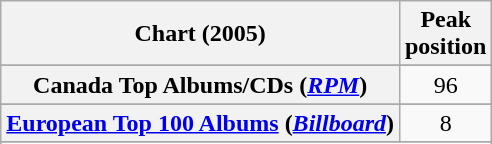<table class="wikitable sortable plainrowheaders">
<tr>
<th>Chart (2005)</th>
<th>Peak<br>position</th>
</tr>
<tr>
</tr>
<tr>
</tr>
<tr>
</tr>
<tr>
</tr>
<tr>
<th scope="row">Canada Top Albums/CDs (<em><a href='#'>RPM</a></em>)</th>
<td style="text-align:center;">96</td>
</tr>
<tr>
</tr>
<tr>
<th scope="row"><a href='#'>European Top 100 Albums</a> (<em><a href='#'>Billboard</a></em>)</th>
<td style="text-align:center;">8</td>
</tr>
<tr>
</tr>
<tr>
</tr>
<tr>
</tr>
<tr>
</tr>
<tr>
</tr>
<tr>
</tr>
<tr>
</tr>
<tr>
</tr>
</table>
